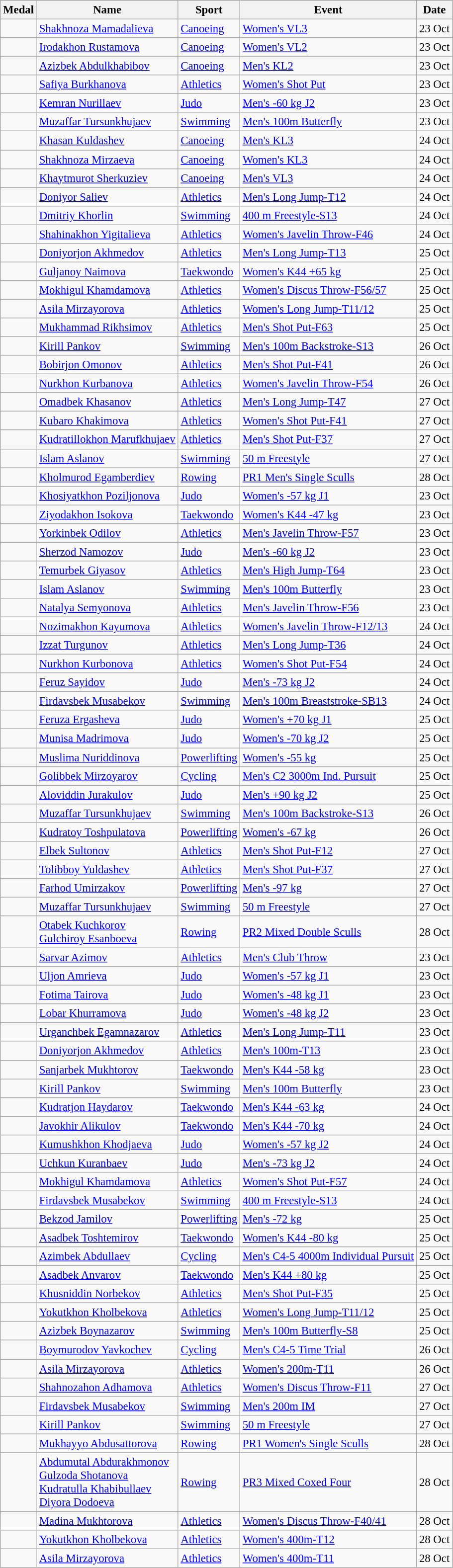<table class="wikitable sortable"  style="font-size:95%">
<tr>
<th>Medal</th>
<th>Name</th>
<th>Sport</th>
<th>Event</th>
<th>Date</th>
</tr>
<tr>
<td></td>
<td><a href='#'>Shakhnoza Mamadalieva</a></td>
<td><a href='#'>Canoeing</a></td>
<td><a href='#'>Women's VL3</a></td>
<td>23 Oct</td>
</tr>
<tr>
<td></td>
<td><a href='#'>Irodakhon Rustamova</a></td>
<td><a href='#'>Canoeing</a></td>
<td><a href='#'>Women's VL2</a></td>
<td>23 Oct</td>
</tr>
<tr>
<td></td>
<td><a href='#'>Azizbek Abdulkhabibov</a></td>
<td><a href='#'>Canoeing</a></td>
<td><a href='#'>Men's KL2</a></td>
<td>23 Oct</td>
</tr>
<tr>
<td></td>
<td><a href='#'>Safiya Burkhanova</a></td>
<td><a href='#'>Athletics</a></td>
<td><a href='#'>Women's Shot Put</a></td>
<td>23 Oct</td>
</tr>
<tr>
<td></td>
<td><a href='#'>Kemran Nurillaev</a></td>
<td><a href='#'>Judo</a></td>
<td><a href='#'>Men's -60 kg J2</a></td>
<td>23 Oct</td>
</tr>
<tr>
<td></td>
<td><a href='#'>Muzaffar Tursunkhujaev</a></td>
<td><a href='#'>Swimming</a></td>
<td><a href='#'>Men's 100m Butterfly</a></td>
<td>23 Oct</td>
</tr>
<tr>
<td></td>
<td><a href='#'>Khasan Kuldashev</a></td>
<td><a href='#'>Canoeing</a></td>
<td><a href='#'>Men's KL3</a></td>
<td>24 Oct</td>
</tr>
<tr>
<td></td>
<td><a href='#'>Shakhnoza Mirzaeva</a></td>
<td><a href='#'>Canoeing</a></td>
<td><a href='#'>Women's KL3</a></td>
<td>24 Oct</td>
</tr>
<tr>
<td></td>
<td><a href='#'>Khaytmurot Sherkuziev</a></td>
<td><a href='#'>Canoeing</a></td>
<td><a href='#'>Men's VL3</a></td>
<td>24 Oct</td>
</tr>
<tr>
<td></td>
<td><a href='#'>Doniyor Saliev</a></td>
<td><a href='#'>Athletics</a></td>
<td><a href='#'>Men's Long Jump-T12</a></td>
<td>24 Oct</td>
</tr>
<tr>
<td></td>
<td><a href='#'>Dmitriy Khorlin</a></td>
<td><a href='#'>Swimming</a></td>
<td><a href='#'>400 m Freestyle-S13</a></td>
<td>24 Oct</td>
</tr>
<tr>
<td></td>
<td><a href='#'>Shahinakhon Yigitalieva</a></td>
<td><a href='#'>Athletics</a></td>
<td><a href='#'>Women's Javelin Throw-F46</a></td>
<td>24 Oct</td>
</tr>
<tr>
<td></td>
<td><a href='#'>Doniyorjon Akhmedov</a></td>
<td><a href='#'>Athletics</a></td>
<td><a href='#'>Men's Long Jump-T13</a></td>
<td>25 Oct</td>
</tr>
<tr>
<td></td>
<td><a href='#'>Guljanoy Naimova</a></td>
<td><a href='#'>Taekwondo</a></td>
<td><a href='#'>Women's K44 +65 kg</a></td>
<td>25 Oct</td>
</tr>
<tr>
<td></td>
<td><a href='#'>Mokhigul Khamdamova</a></td>
<td><a href='#'>Athletics</a></td>
<td><a href='#'>Women's Discus Throw-F56/57</a></td>
<td>25 Oct</td>
</tr>
<tr>
<td></td>
<td><a href='#'>Asila Mirzayorova</a></td>
<td><a href='#'>Athletics</a></td>
<td><a href='#'>Women's Long Jump-T11/12</a></td>
<td>25 Oct</td>
</tr>
<tr>
<td></td>
<td><a href='#'>Mukhammad Rikhsimov</a></td>
<td><a href='#'>Athletics</a></td>
<td><a href='#'>Men's Shot Put-F63</a></td>
<td>25 Oct</td>
</tr>
<tr>
<td></td>
<td><a href='#'>Kirill Pankov</a></td>
<td><a href='#'>Swimming</a></td>
<td><a href='#'>Men's 100m Backstroke-S13</a></td>
<td>26 Oct</td>
</tr>
<tr>
<td></td>
<td><a href='#'>Bobirjon Omonov</a></td>
<td><a href='#'>Athletics</a></td>
<td><a href='#'>Men's Shot Put-F41</a></td>
<td>26 Oct</td>
</tr>
<tr>
<td></td>
<td><a href='#'>Nurkhon Kurbanova</a></td>
<td><a href='#'>Athletics</a></td>
<td><a href='#'>Women's Javelin Throw-F54</a></td>
<td>26 Oct</td>
</tr>
<tr>
<td></td>
<td><a href='#'>Omadbek Khasanov</a></td>
<td><a href='#'>Athletics</a></td>
<td><a href='#'>Men's Long Jump-T47</a></td>
<td>27 Oct</td>
</tr>
<tr>
<td></td>
<td><a href='#'>Kubaro Khakimova</a></td>
<td><a href='#'>Athletics</a></td>
<td><a href='#'>Women's Shot Put-F41</a></td>
<td>27 Oct</td>
</tr>
<tr>
<td></td>
<td><a href='#'>Kudratillokhon Marufkhujaev</a></td>
<td><a href='#'>Athletics</a></td>
<td><a href='#'>Men's Shot Put-F37</a></td>
<td>27 Oct</td>
</tr>
<tr>
<td></td>
<td><a href='#'>Islam Aslanov</a></td>
<td><a href='#'>Swimming</a></td>
<td><a href='#'>50 m Freestyle</a></td>
<td>27 Oct</td>
</tr>
<tr>
<td></td>
<td><a href='#'>Kholmurod Egamberdiev</a></td>
<td><a href='#'>Rowing</a></td>
<td><a href='#'>PR1 Men's Single Sculls</a></td>
<td>28 Oct</td>
</tr>
<tr>
<td></td>
<td><a href='#'>Khosiyatkhon Poziljonova</a></td>
<td><a href='#'>Judo</a></td>
<td><a href='#'>Women's -57 kg J1</a></td>
<td>23 Oct</td>
</tr>
<tr>
<td></td>
<td><a href='#'>Ziyodakhon Isokova</a></td>
<td><a href='#'>Taekwondo</a></td>
<td><a href='#'>Women's K44 -47 kg</a></td>
<td>23 Oct</td>
</tr>
<tr>
<td></td>
<td><a href='#'>Yorkinbek Odilov</a></td>
<td><a href='#'>Athletics</a></td>
<td><a href='#'>Men's Javelin Throw-F57</a></td>
<td>23 Oct</td>
</tr>
<tr>
<td></td>
<td><a href='#'>Sherzod Namozov</a></td>
<td><a href='#'>Judo</a></td>
<td><a href='#'>Men's -60 kg J2</a></td>
<td>23 Oct</td>
</tr>
<tr>
<td></td>
<td><a href='#'>Temurbek Giyasov</a></td>
<td><a href='#'>Athletics</a></td>
<td><a href='#'>Men's High Jump-T64</a></td>
<td>23 Oct</td>
</tr>
<tr>
<td></td>
<td><a href='#'>Islam Aslanov</a></td>
<td><a href='#'>Swimming</a></td>
<td><a href='#'>Men's 100m Butterfly</a></td>
<td>23 Oct</td>
</tr>
<tr>
<td></td>
<td><a href='#'>Natalya Semyonova</a></td>
<td><a href='#'>Athletics</a></td>
<td><a href='#'>Men's Javelin Throw-F56</a></td>
<td>23 Oct</td>
</tr>
<tr>
<td></td>
<td><a href='#'>Nozimakhon Kayumova</a></td>
<td><a href='#'>Athletics</a></td>
<td><a href='#'>Women's Javelin Throw-F12/13</a></td>
<td>24 Oct</td>
</tr>
<tr>
<td></td>
<td><a href='#'>Izzat Turgunov</a></td>
<td><a href='#'>Athletics</a></td>
<td><a href='#'>Men's Long Jump-T36</a></td>
<td>24 Oct</td>
</tr>
<tr>
<td></td>
<td><a href='#'>Nurkhon Kurbonova</a></td>
<td><a href='#'>Athletics</a></td>
<td><a href='#'>Women's Shot Put-F54</a></td>
<td>24 Oct</td>
</tr>
<tr>
<td></td>
<td><a href='#'>Feruz Sayidov</a></td>
<td><a href='#'>Judo</a></td>
<td><a href='#'>Men's -73 kg J2</a></td>
<td>24 Oct</td>
</tr>
<tr>
<td></td>
<td><a href='#'>Firdavsbek Musabekov</a></td>
<td><a href='#'>Swimming</a></td>
<td><a href='#'>Men's 100m Breaststroke-SB13</a></td>
<td>24 Oct</td>
</tr>
<tr>
<td></td>
<td><a href='#'>Feruza Ergasheva</a></td>
<td><a href='#'>Judo</a></td>
<td><a href='#'>Women's +70 kg J1</a></td>
<td>25 Oct</td>
</tr>
<tr>
<td></td>
<td><a href='#'>Munisa Madrimova</a></td>
<td><a href='#'>Judo</a></td>
<td><a href='#'>Women's -70 kg J2</a></td>
<td>25 Oct</td>
</tr>
<tr>
<td></td>
<td><a href='#'>Muslima Nuriddinova</a></td>
<td><a href='#'>Powerlifting</a></td>
<td><a href='#'>Women's -55 kg</a></td>
<td>25 Oct</td>
</tr>
<tr>
<td></td>
<td><a href='#'>Golibbek Mirzoyarov</a></td>
<td><a href='#'>Cycling</a></td>
<td><a href='#'>Men's C2 3000m Ind. Pursuit</a></td>
<td>25 Oct</td>
</tr>
<tr>
<td></td>
<td><a href='#'>Aloviddin Jurakulov</a></td>
<td><a href='#'>Judo</a></td>
<td><a href='#'>Men's +90 kg J2</a></td>
<td>25 Oct</td>
</tr>
<tr>
<td></td>
<td><a href='#'>Muzaffar Tursunkhujaev</a></td>
<td><a href='#'>Swimming</a></td>
<td><a href='#'>Men's 100m Backstroke-S13</a></td>
<td>26 Oct</td>
</tr>
<tr>
<td></td>
<td><a href='#'>Kudratoy Toshpulatova</a></td>
<td><a href='#'>Powerlifting</a></td>
<td><a href='#'>Women's -67 kg</a></td>
<td>26 Oct</td>
</tr>
<tr>
<td></td>
<td><a href='#'>Elbek Sultonov</a></td>
<td><a href='#'>Athletics</a></td>
<td><a href='#'>Men's Shot Put-F12</a></td>
<td>27 Oct</td>
</tr>
<tr>
<td></td>
<td><a href='#'>Tolibboy Yuldashev</a></td>
<td><a href='#'>Athletics</a></td>
<td><a href='#'>Men's Shot Put-F37</a></td>
<td>27 Oct</td>
</tr>
<tr>
<td></td>
<td><a href='#'>Farhod Umirzakov</a></td>
<td><a href='#'>Powerlifting</a></td>
<td><a href='#'>Men's -97 kg</a></td>
<td>27 Oct</td>
</tr>
<tr>
<td></td>
<td><a href='#'>Muzaffar Tursunkhujaev</a></td>
<td><a href='#'>Swimming</a></td>
<td><a href='#'>50 m Freestyle</a></td>
<td>27 Oct</td>
</tr>
<tr>
<td></td>
<td><a href='#'>Otabek Kuchkorov</a><br><a href='#'>Gulchiroy Esanboeva</a></td>
<td><a href='#'>Rowing</a></td>
<td><a href='#'>PR2 Mixed Double Sculls</a></td>
<td>28 Oct</td>
</tr>
<tr>
<td></td>
<td><a href='#'>Sarvar Azimov</a></td>
<td><a href='#'>Athletics</a></td>
<td><a href='#'>Men's Club Throw</a></td>
<td>23 Oct</td>
</tr>
<tr>
<td></td>
<td><a href='#'>Uljon Amrieva</a></td>
<td><a href='#'>Judo</a></td>
<td><a href='#'>Women's -57 kg J1</a></td>
<td>23 Oct</td>
</tr>
<tr>
<td></td>
<td><a href='#'>Fotima Tairova</a></td>
<td><a href='#'>Judo</a></td>
<td><a href='#'>Women's -48 kg J1</a></td>
<td>23 Oct</td>
</tr>
<tr>
<td></td>
<td><a href='#'>Lobar Khurramova</a></td>
<td><a href='#'>Judo</a></td>
<td><a href='#'>Women's -48 kg J2</a></td>
<td>23 Oct</td>
</tr>
<tr>
<td></td>
<td><a href='#'>Urganchbek Egamnazarov</a></td>
<td><a href='#'>Athletics</a></td>
<td><a href='#'>Men's Long Jump-T11</a></td>
<td>23 Oct</td>
</tr>
<tr>
<td></td>
<td><a href='#'>Doniyorjon Akhmedov</a></td>
<td><a href='#'>Athletics</a></td>
<td><a href='#'>Men's 100m-T13</a></td>
<td>23 Oct</td>
</tr>
<tr>
<td></td>
<td><a href='#'>Sanjarbek Mukhtorov</a></td>
<td><a href='#'>Taekwondo</a></td>
<td><a href='#'>Men's K44 -58 kg</a></td>
<td>23 Oct</td>
</tr>
<tr>
<td></td>
<td><a href='#'>Kirill Pankov</a></td>
<td><a href='#'>Swimming</a></td>
<td><a href='#'>Men's 100m Butterfly</a></td>
<td>23 Oct</td>
</tr>
<tr>
<td></td>
<td><a href='#'>Kudratjon Haydarov</a></td>
<td><a href='#'>Taekwondo</a></td>
<td><a href='#'>Men's K44 -63 kg</a></td>
<td>24 Oct</td>
</tr>
<tr>
<td></td>
<td><a href='#'>Javokhir Alikulov</a></td>
<td><a href='#'>Taekwondo</a></td>
<td><a href='#'>Men's K44 -70 kg</a></td>
<td>24 Oct</td>
</tr>
<tr>
<td></td>
<td><a href='#'>Kumushkhon Khodjaeva</a></td>
<td><a href='#'>Judo</a></td>
<td><a href='#'>Women's -57 kg J2</a></td>
<td>24 Oct</td>
</tr>
<tr>
<td></td>
<td><a href='#'>Uchkun Kuranbaev</a></td>
<td><a href='#'>Judo</a></td>
<td><a href='#'>Men's -73 kg J2</a></td>
<td>24 Oct</td>
</tr>
<tr>
<td></td>
<td><a href='#'>Mokhigul Khamdamova</a></td>
<td><a href='#'>Athletics</a></td>
<td><a href='#'>Women's Shot Put-F57</a></td>
<td>24 Oct</td>
</tr>
<tr>
<td></td>
<td><a href='#'>Firdavsbek Musabekov</a></td>
<td><a href='#'>Swimming</a></td>
<td><a href='#'>400 m Freestyle-S13</a></td>
<td>24 Oct</td>
</tr>
<tr>
<td></td>
<td><a href='#'>Bekzod Jamilov</a></td>
<td><a href='#'>Powerlifting</a></td>
<td><a href='#'>Men's -72 kg</a></td>
<td>25 Oct</td>
</tr>
<tr>
<td></td>
<td><a href='#'>Asadbek Toshtemirov</a></td>
<td><a href='#'>Taekwondo</a></td>
<td><a href='#'>Women's K44 -80 kg</a></td>
<td>25 Oct</td>
</tr>
<tr>
<td></td>
<td><a href='#'>Azimbek Abdullaev </a></td>
<td><a href='#'>Cycling</a></td>
<td><a href='#'>Men's C4-5 4000m Individual Pursuit</a></td>
<td>25 Oct</td>
</tr>
<tr>
<td></td>
<td><a href='#'>Asadbek Anvarov</a></td>
<td><a href='#'>Taekwondo</a></td>
<td><a href='#'>Men's K44 +80 kg</a></td>
<td>25 Oct</td>
</tr>
<tr>
<td></td>
<td><a href='#'>Khusniddin Norbekov</a></td>
<td><a href='#'>Athletics</a></td>
<td><a href='#'>Men's Shot Put-F35</a></td>
<td>25 Oct</td>
</tr>
<tr>
<td></td>
<td><a href='#'>Yokutkhon Kholbekova</a></td>
<td><a href='#'>Athletics</a></td>
<td><a href='#'>Women's Long Jump-T11/12</a></td>
<td>25 Oct</td>
</tr>
<tr>
<td></td>
<td><a href='#'>Azizbek Boynazarov</a></td>
<td><a href='#'>Swimming</a></td>
<td><a href='#'>Men's 100m Butterfly-S8</a></td>
<td>25 Oct</td>
</tr>
<tr>
<td></td>
<td><a href='#'>Boymurodov Yavkochev</a></td>
<td><a href='#'>Cycling</a></td>
<td><a href='#'>Men's C4-5 Time Trial</a></td>
<td>26 Oct</td>
</tr>
<tr>
<td></td>
<td><a href='#'>Asila Mirzayorova</a></td>
<td><a href='#'>Athletics</a></td>
<td><a href='#'>Women's 200m-T11</a></td>
<td>26 Oct</td>
</tr>
<tr>
<td></td>
<td><a href='#'>Shahnozahon Adhamova</a></td>
<td><a href='#'>Athletics</a></td>
<td><a href='#'>Women's Discus Throw-F11</a></td>
<td>27 Oct</td>
</tr>
<tr>
<td></td>
<td><a href='#'>Firdavsbek Musabekov</a></td>
<td><a href='#'>Swimming</a></td>
<td><a href='#'>Men's 200m IM</a></td>
<td>27 Oct</td>
</tr>
<tr>
<td></td>
<td><a href='#'>Kirill Pankov</a></td>
<td><a href='#'>Swimming</a></td>
<td><a href='#'>50 m Freestyle</a></td>
<td>27 Oct</td>
</tr>
<tr>
<td></td>
<td><a href='#'>Mukhayyo Abdusattorova</a></td>
<td><a href='#'>Rowing</a></td>
<td><a href='#'>PR1 Women's Single Sculls</a></td>
<td>28 Oct</td>
</tr>
<tr>
<td></td>
<td><a href='#'>Abdumutal Abdurakhmonov</a><br><a href='#'>Gulzoda Shotanova</a><br><a href='#'>Kudratulla Khabibullaev</a><br><a href='#'>Diyora Dodoeva</a></td>
<td><a href='#'>Rowing</a></td>
<td><a href='#'>PR3 Mixed Coxed Four</a></td>
<td>28 Oct</td>
</tr>
<tr>
<td></td>
<td><a href='#'>Madina Mukhtorova</a></td>
<td><a href='#'>Athletics</a></td>
<td><a href='#'>Women's Discus Throw-F40/41</a></td>
<td>28 Oct</td>
</tr>
<tr>
<td></td>
<td><a href='#'>Yokutkhon Kholbekova</a></td>
<td><a href='#'>Athletics</a></td>
<td><a href='#'>Women's 400m-T12</a></td>
<td>28 Oct</td>
</tr>
<tr>
<td></td>
<td><a href='#'>Asila Mirzayorova</a></td>
<td><a href='#'>Athletics</a></td>
<td><a href='#'>Women's 400m-T11</a></td>
<td>28 Oct</td>
</tr>
</table>
